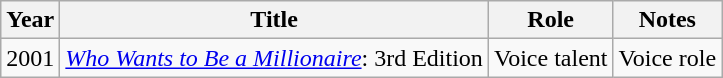<table class="wikitable sortable">
<tr>
<th>Year</th>
<th>Title</th>
<th>Role</th>
<th class="unsortable">Notes</th>
</tr>
<tr>
<td>2001</td>
<td><em><a href='#'>Who Wants to Be a Millionaire</a></em>: 3rd Edition</td>
<td>Voice talent</td>
<td>Voice role</td>
</tr>
</table>
